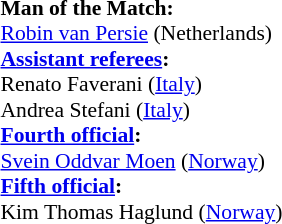<table style="width:100%;font-size:90%">
<tr>
<td><br><strong>Man of the Match:</strong>
<br><a href='#'>Robin van Persie</a> (Netherlands)<br><strong><a href='#'>Assistant referees</a>:</strong>
<br>Renato Faverani (<a href='#'>Italy</a>)
<br>Andrea Stefani (<a href='#'>Italy</a>)
<br><strong><a href='#'>Fourth official</a>:</strong>
<br><a href='#'>Svein Oddvar Moen</a> (<a href='#'>Norway</a>)
<br><strong><a href='#'>Fifth official</a>:</strong>
<br>Kim Thomas Haglund (<a href='#'>Norway</a>)</td>
</tr>
</table>
